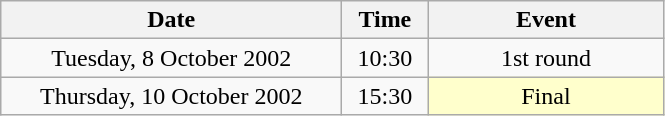<table class = "wikitable" style="text-align:center;">
<tr>
<th width=220>Date</th>
<th width=50>Time</th>
<th width=150>Event</th>
</tr>
<tr>
<td>Tuesday, 8 October 2002</td>
<td>10:30</td>
<td>1st round</td>
</tr>
<tr>
<td>Thursday, 10 October 2002</td>
<td>15:30</td>
<td bgcolor=ffffcc>Final</td>
</tr>
</table>
